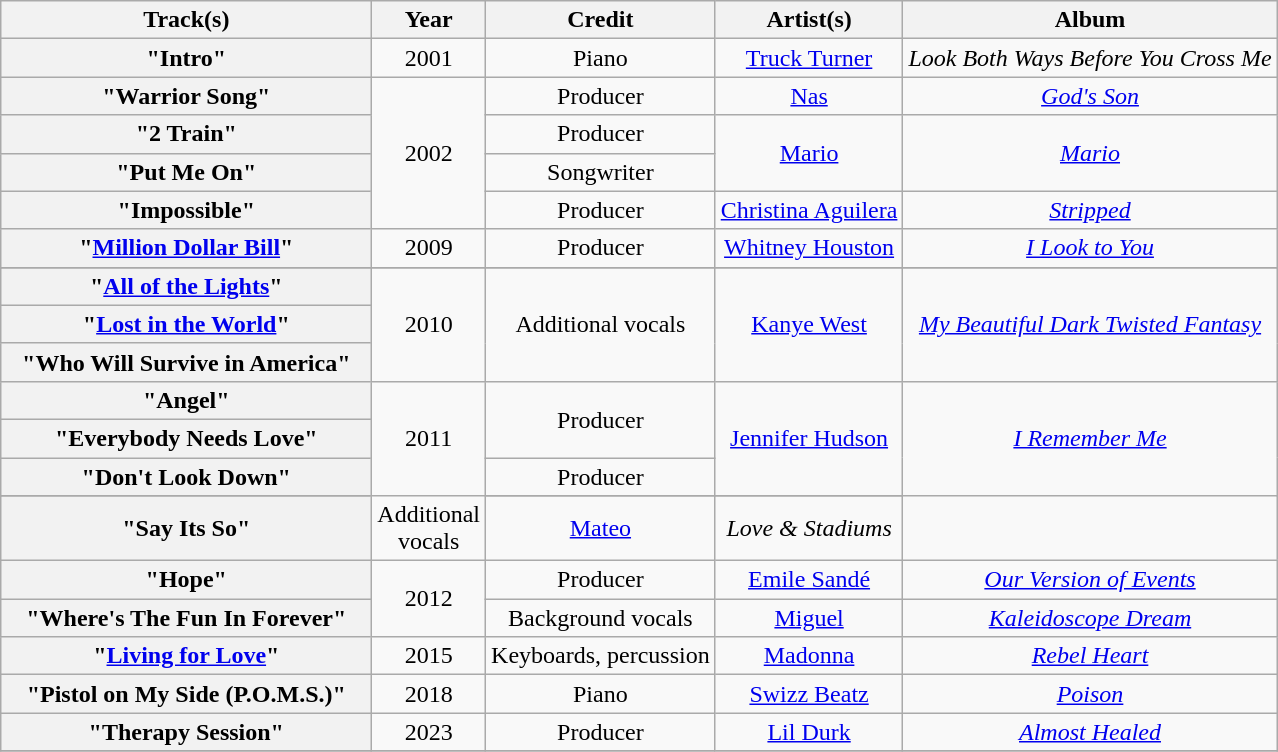<table class="wikitable plainrowheaders" style="text-align:center;">
<tr>
<th scope="col" style="width:15em;">Track(s)</th>
<th scope="col" style="width:1em;">Year</th>
<th scope="col">Credit</th>
<th scope="col">Artist(s)</th>
<th scope="col">Album</th>
</tr>
<tr>
<th scope="row">"Intro"</th>
<td>2001</td>
<td>Piano</td>
<td><a href='#'>Truck Turner</a></td>
<td><em>Look Both Ways Before You Cross Me</em></td>
</tr>
<tr>
<th scope="row">"Warrior Song"</th>
<td rowspan="4">2002</td>
<td>Producer</td>
<td><a href='#'>Nas</a></td>
<td><em><a href='#'>God's Son</a></em></td>
</tr>
<tr>
<th scope="row">"2 Train"</th>
<td>Producer</td>
<td rowspan="2"><a href='#'>Mario</a></td>
<td rowspan="2"><em><a href='#'>Mario</a></em></td>
</tr>
<tr>
<th scope="row">"Put Me On"</th>
<td>Songwriter</td>
</tr>
<tr>
<th scope="row">"Impossible"</th>
<td>Producer</td>
<td><a href='#'>Christina Aguilera</a></td>
<td><em><a href='#'>Stripped</a></em></td>
</tr>
<tr>
<th scope="row">"<a href='#'>Million Dollar Bill</a>"</th>
<td>2009</td>
<td>Producer</td>
<td><a href='#'>Whitney Houston</a></td>
<td><em><a href='#'>I Look to You</a></em></td>
</tr>
<tr>
</tr>
<tr>
<th scope="row">"<a href='#'>All of the Lights</a>"</th>
<td rowspan="3">2010</td>
<td rowspan="3">Additional vocals</td>
<td rowspan="3"><a href='#'>Kanye West</a></td>
<td rowspan="3"><em><a href='#'>My Beautiful Dark Twisted Fantasy</a></em></td>
</tr>
<tr>
<th scope="row">"<a href='#'>Lost in the World</a>"</th>
</tr>
<tr>
<th scope="row">"Who Will Survive in America"</th>
</tr>
<tr>
<th scope="row">"Angel"</th>
<td rowspan="4">2011</td>
<td rowspan="2">Producer</td>
<td rowspan="3"><a href='#'>Jennifer Hudson</a></td>
<td rowspan="3"><em><a href='#'>I Remember Me</a></em></td>
</tr>
<tr>
<th scope="row">"Everybody Needs Love"</th>
</tr>
<tr>
<th scope="row">"Don't Look Down"</th>
<td>Producer</td>
</tr>
<tr>
</tr>
<tr>
<th scope="row">"Say Its So"</th>
<td>Additional vocals</td>
<td><a href='#'>Mateo</a></td>
<td><em>Love & Stadiums</em></td>
</tr>
<tr>
<th scope="row">"Hope"</th>
<td rowspan="2">2012</td>
<td>Producer</td>
<td><a href='#'>Emile Sandé</a></td>
<td><em><a href='#'>Our Version of Events</a></em></td>
</tr>
<tr>
<th scope="row">"Where's The Fun In Forever"</th>
<td>Background vocals</td>
<td><a href='#'>Miguel</a></td>
<td><em><a href='#'>Kaleidoscope Dream</a></em></td>
</tr>
<tr>
<th scope="row">"<a href='#'>Living for Love</a>"</th>
<td>2015</td>
<td>Keyboards, percussion</td>
<td><a href='#'>Madonna</a></td>
<td><em><a href='#'>Rebel Heart</a></em></td>
</tr>
<tr>
<th scope="row">"Pistol on My Side (P.O.M.S.)"</th>
<td>2018</td>
<td>Piano</td>
<td><a href='#'>Swizz Beatz</a></td>
<td><em><a href='#'>Poison</a></em></td>
</tr>
<tr>
<th scope="row">"Therapy Session"</th>
<td>2023</td>
<td>Producer</td>
<td><a href='#'>Lil Durk</a></td>
<td><em><a href='#'>Almost Healed</a></em></td>
</tr>
<tr>
</tr>
</table>
